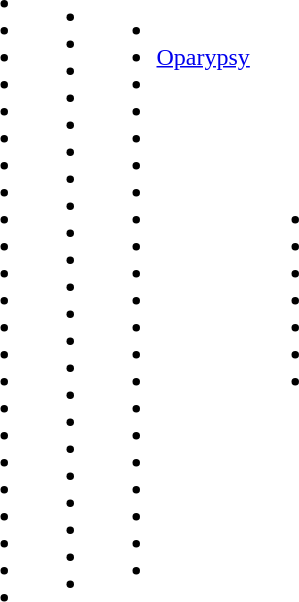<table>
<tr>
<td><br><ul><li> </li><li></li><li></li><li></li><li></li><li></li><li></li><li></li><li></li><li></li><li></li><li></li><li></li><li></li><li></li><li></li><li></li><li></li><li></li><li></li><li></li><li></li><li></li></ul></td>
<td><br><ul><li></li><li></li><li></li><li></li><li></li><li></li><li></li><li></li><li></li><li></li><li></li><li></li><li></li><li></li><li></li><li></li><li></li><li></li><li></li><li></li><li></li><li></li></ul></td>
<td><br><ul><li></li><li><a href='#'>Oparypsy</a></li><li></li><li></li><li></li><li></li><li></li><li></li><li></li><li></li><li></li><li></li><li></li><li></li><li></li><li></li><li></li><li></li><li></li><li></li><li></li></ul></td>
<td><br><ul><li></li><li></li><li></li><li></li><li></li><li></li><li></li></ul></td>
</tr>
</table>
